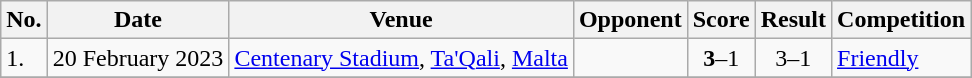<table class="wikitable">
<tr>
<th>No.</th>
<th>Date</th>
<th>Venue</th>
<th>Opponent</th>
<th>Score</th>
<th>Result</th>
<th>Competition</th>
</tr>
<tr>
<td>1.</td>
<td>20 February 2023</td>
<td><a href='#'>Centenary Stadium</a>, <a href='#'>Ta'Qali</a>, <a href='#'>Malta</a></td>
<td></td>
<td align=center><strong>3</strong>–1</td>
<td align=center>3–1</td>
<td><a href='#'>Friendly</a></td>
</tr>
<tr>
</tr>
</table>
